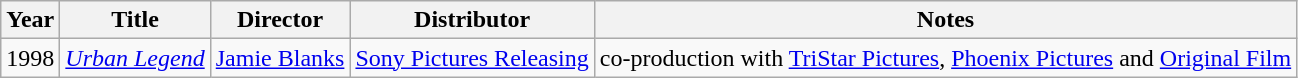<table class="wikitable sortable">
<tr>
<th>Year</th>
<th>Title</th>
<th>Director</th>
<th>Distributor</th>
<th>Notes</th>
</tr>
<tr>
<td>1998</td>
<td><em><a href='#'>Urban Legend</a></em></td>
<td><a href='#'>Jamie Blanks</a></td>
<td><a href='#'>Sony Pictures Releasing</a></td>
<td>co-production with <a href='#'>TriStar Pictures</a>, <a href='#'>Phoenix Pictures</a> and <a href='#'>Original Film</a></td>
</tr>
</table>
